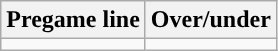<table class="wikitable">
<tr align="center">
<th>Pregame line</th>
<th>Over/under</th>
</tr>
<tr align="center">
<td></td>
<td></td>
</tr>
</table>
